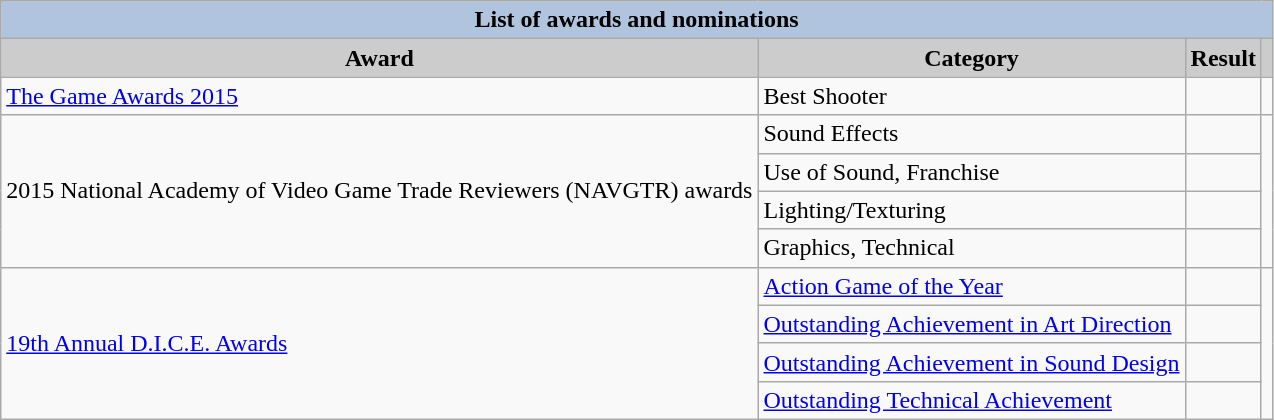<table class="wikitable">
<tr>
<th colspan="4" style="background:#B0C4DE;">List of awards and nominations</th>
</tr>
<tr>
<th style="background:#ccc;">Award</th>
<th style="background:#ccc;">Category</th>
<th style="background:#ccc;">Result</th>
<th style="background:#ccc;"></th>
</tr>
<tr>
<td><a href='#'>The Game Awards 2015</a></td>
<td>Best Shooter</td>
<td></td>
<td></td>
</tr>
<tr>
<td rowspan=4>2015 National Academy of Video Game Trade Reviewers (NAVGTR) awards</td>
<td>Sound Effects</td>
<td></td>
<td rowspan=4></td>
</tr>
<tr>
<td>Use of Sound, Franchise</td>
<td></td>
</tr>
<tr>
<td>Lighting/Texturing</td>
<td></td>
</tr>
<tr>
<td>Graphics, Technical</td>
<td></td>
</tr>
<tr>
<td rowspan=4><a href='#'>19th Annual D.I.C.E. Awards</a></td>
<td><a href='#'>Action Game of the Year</a></td>
<td></td>
<td rowspan=4></td>
</tr>
<tr>
<td><a href='#'>Outstanding Achievement in Art Direction</a></td>
<td></td>
</tr>
<tr>
<td><a href='#'>Outstanding Achievement in Sound Design</a></td>
<td></td>
</tr>
<tr>
<td><a href='#'>Outstanding Technical Achievement</a></td>
<td></td>
</tr>
</table>
